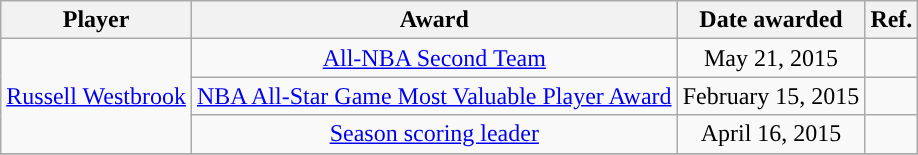<table class="wikitable sortable sortable" style="text-align: center">
<tr>
<th>Player</th>
<th>Award</th>
<th>Date awarded</th>
<th>Ref.</th>
</tr>
<tr>
<td rowspan=3><a href='#'>Russell Westbrook</a></td>
<td><a href='#'>All-NBA Second Team</a></td>
<td>May 21, 2015</td>
<td></td>
</tr>
<tr>
<td><a href='#'>NBA All-Star Game Most Valuable Player Award</a></td>
<td>February 15, 2015</td>
<td></td>
</tr>
<tr>
<td><a href='#'>Season scoring leader</a></td>
<td>April 16, 2015</td>
<td></td>
</tr>
<tr>
</tr>
</table>
